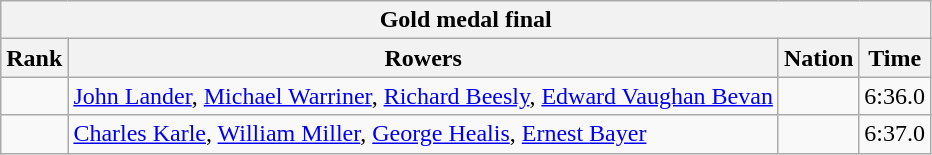<table class="wikitable" style="text-align:center">
<tr>
<th colspan=4 align=center><strong>Gold medal final</strong></th>
</tr>
<tr>
<th>Rank</th>
<th>Rowers</th>
<th>Nation</th>
<th>Time</th>
</tr>
<tr>
<td></td>
<td align=left><a href='#'>John Lander</a>, <a href='#'>Michael Warriner</a>, <a href='#'>Richard Beesly</a>, <a href='#'>Edward Vaughan Bevan</a></td>
<td align=left></td>
<td>6:36.0</td>
</tr>
<tr>
<td></td>
<td align=left><a href='#'>Charles Karle</a>, <a href='#'>William Miller</a>, <a href='#'>George Healis</a>, <a href='#'>Ernest Bayer</a></td>
<td align=left></td>
<td>6:37.0</td>
</tr>
</table>
